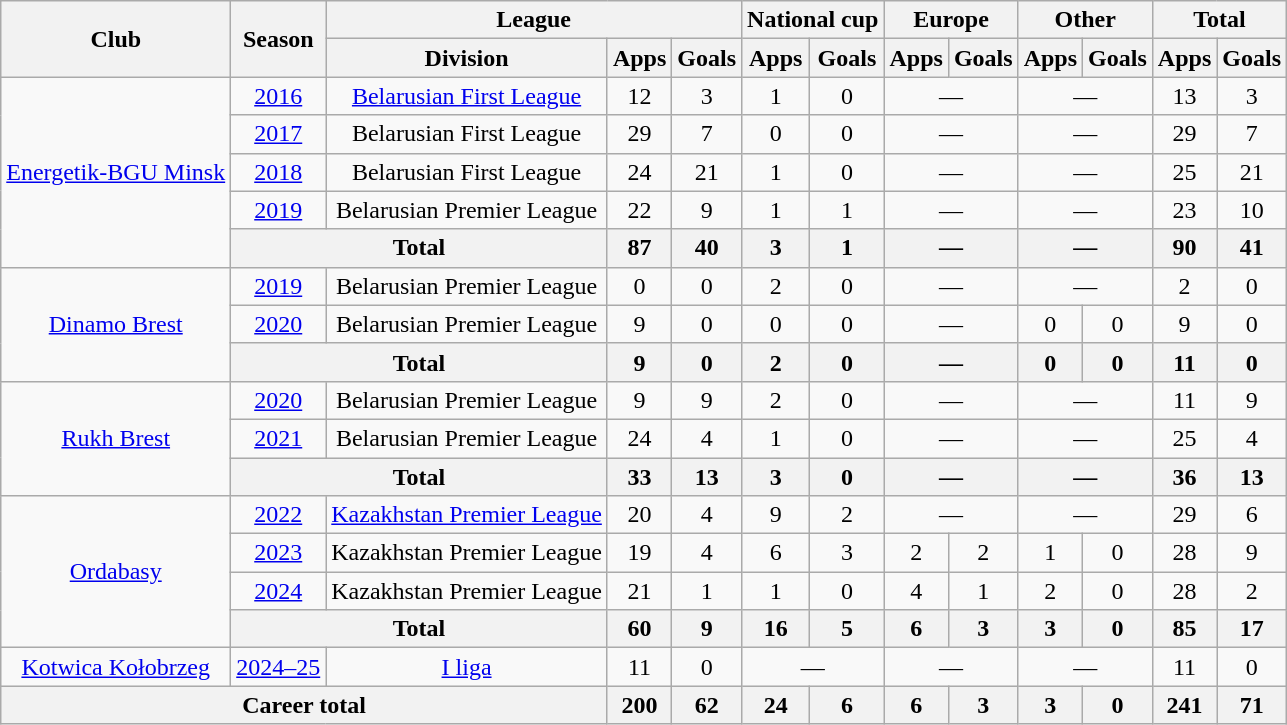<table class="wikitable" style="text-align: center;">
<tr>
<th rowspan="2">Club</th>
<th rowspan="2">Season</th>
<th colspan="3">League</th>
<th colspan="2">National cup</th>
<th colspan="2">Europe</th>
<th colspan="2">Other</th>
<th colspan="2">Total</th>
</tr>
<tr>
<th>Division</th>
<th>Apps</th>
<th>Goals</th>
<th>Apps</th>
<th>Goals</th>
<th>Apps</th>
<th>Goals</th>
<th>Apps</th>
<th>Goals</th>
<th>Apps</th>
<th>Goals</th>
</tr>
<tr>
<td rowspan="5"><a href='#'>Energetik-BGU Minsk</a></td>
<td><a href='#'>2016</a></td>
<td><a href='#'>Belarusian First League</a></td>
<td>12</td>
<td>3</td>
<td>1</td>
<td>0</td>
<td colspan="2">—</td>
<td colspan="2">—</td>
<td>13</td>
<td>3</td>
</tr>
<tr>
<td><a href='#'>2017</a></td>
<td>Belarusian First League</td>
<td>29</td>
<td>7</td>
<td>0</td>
<td>0</td>
<td colspan="2">—</td>
<td colspan="2">—</td>
<td>29</td>
<td>7</td>
</tr>
<tr>
<td><a href='#'>2018</a></td>
<td>Belarusian First League</td>
<td>24</td>
<td>21</td>
<td>1</td>
<td>0</td>
<td colspan="2">—</td>
<td colspan="2">—</td>
<td>25</td>
<td>21</td>
</tr>
<tr>
<td><a href='#'>2019</a></td>
<td>Belarusian Premier League</td>
<td>22</td>
<td>9</td>
<td>1</td>
<td>1</td>
<td colspan="2">—</td>
<td colspan="2">—</td>
<td>23</td>
<td>10</td>
</tr>
<tr>
<th colspan="2">Total</th>
<th>87</th>
<th>40</th>
<th>3</th>
<th>1</th>
<th colspan="2">—</th>
<th colspan="2">—</th>
<th>90</th>
<th>41</th>
</tr>
<tr>
<td rowspan="3"><a href='#'>Dinamo Brest</a></td>
<td><a href='#'>2019</a></td>
<td>Belarusian Premier League</td>
<td>0</td>
<td>0</td>
<td>2</td>
<td>0</td>
<td colspan="2">—</td>
<td colspan="2">—</td>
<td>2</td>
<td>0</td>
</tr>
<tr>
<td><a href='#'>2020</a></td>
<td>Belarusian Premier League</td>
<td>9</td>
<td>0</td>
<td>0</td>
<td>0</td>
<td colspan="2">—</td>
<td>0</td>
<td>0</td>
<td>9</td>
<td>0</td>
</tr>
<tr>
<th colspan="2">Total</th>
<th>9</th>
<th>0</th>
<th>2</th>
<th>0</th>
<th colspan="2">—</th>
<th>0</th>
<th>0</th>
<th>11</th>
<th>0</th>
</tr>
<tr>
<td rowspan="3"><a href='#'>Rukh Brest</a></td>
<td><a href='#'>2020</a></td>
<td>Belarusian Premier League</td>
<td>9</td>
<td>9</td>
<td>2</td>
<td>0</td>
<td colspan="2">—</td>
<td colspan="2">—</td>
<td>11</td>
<td>9</td>
</tr>
<tr>
<td><a href='#'>2021</a></td>
<td>Belarusian Premier League</td>
<td>24</td>
<td>4</td>
<td>1</td>
<td>0</td>
<td colspan="2">—</td>
<td colspan="2">—</td>
<td>25</td>
<td>4</td>
</tr>
<tr>
<th colspan="2">Total</th>
<th>33</th>
<th>13</th>
<th>3</th>
<th>0</th>
<th colspan="2">—</th>
<th colspan="2">—</th>
<th>36</th>
<th>13</th>
</tr>
<tr>
<td rowspan="4"><a href='#'>Ordabasy</a></td>
<td><a href='#'>2022</a></td>
<td><a href='#'>Kazakhstan Premier League</a></td>
<td>20</td>
<td>4</td>
<td>9</td>
<td>2</td>
<td colspan="2">—</td>
<td colspan="2">—</td>
<td>29</td>
<td>6</td>
</tr>
<tr>
<td><a href='#'>2023</a></td>
<td>Kazakhstan Premier League</td>
<td>19</td>
<td>4</td>
<td>6</td>
<td>3</td>
<td>2</td>
<td>2</td>
<td>1</td>
<td>0</td>
<td>28</td>
<td>9</td>
</tr>
<tr>
<td><a href='#'>2024</a></td>
<td>Kazakhstan Premier League</td>
<td>21</td>
<td>1</td>
<td>1</td>
<td>0</td>
<td>4</td>
<td>1</td>
<td>2</td>
<td>0</td>
<td>28</td>
<td>2</td>
</tr>
<tr>
<th colspan="2">Total</th>
<th>60</th>
<th>9</th>
<th>16</th>
<th>5</th>
<th>6</th>
<th>3</th>
<th>3</th>
<th>0</th>
<th>85</th>
<th>17</th>
</tr>
<tr>
<td><a href='#'>Kotwica Kołobrzeg</a></td>
<td><a href='#'>2024–25</a></td>
<td><a href='#'>I liga</a></td>
<td>11</td>
<td>0</td>
<td colspan="2">—</td>
<td colspan="2">—</td>
<td colspan="2">—</td>
<td>11</td>
<td>0</td>
</tr>
<tr>
<th colspan="3">Career total</th>
<th>200</th>
<th>62</th>
<th>24</th>
<th>6</th>
<th>6</th>
<th>3</th>
<th>3</th>
<th>0</th>
<th>241</th>
<th>71</th>
</tr>
</table>
